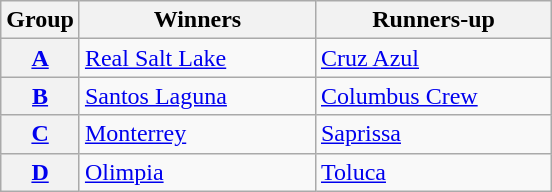<table class=wikitable>
<tr>
<th>Group</th>
<th width=150>Winners</th>
<th width=150>Runners-up</th>
</tr>
<tr>
<th><a href='#'>A</a></th>
<td> <a href='#'>Real Salt Lake</a></td>
<td> <a href='#'>Cruz Azul</a></td>
</tr>
<tr>
<th><a href='#'>B</a></th>
<td> <a href='#'>Santos Laguna</a></td>
<td> <a href='#'>Columbus Crew</a></td>
</tr>
<tr>
<th><a href='#'>C</a></th>
<td> <a href='#'>Monterrey</a></td>
<td> <a href='#'>Saprissa</a></td>
</tr>
<tr>
<th><a href='#'>D</a></th>
<td> <a href='#'>Olimpia</a></td>
<td> <a href='#'>Toluca</a></td>
</tr>
</table>
